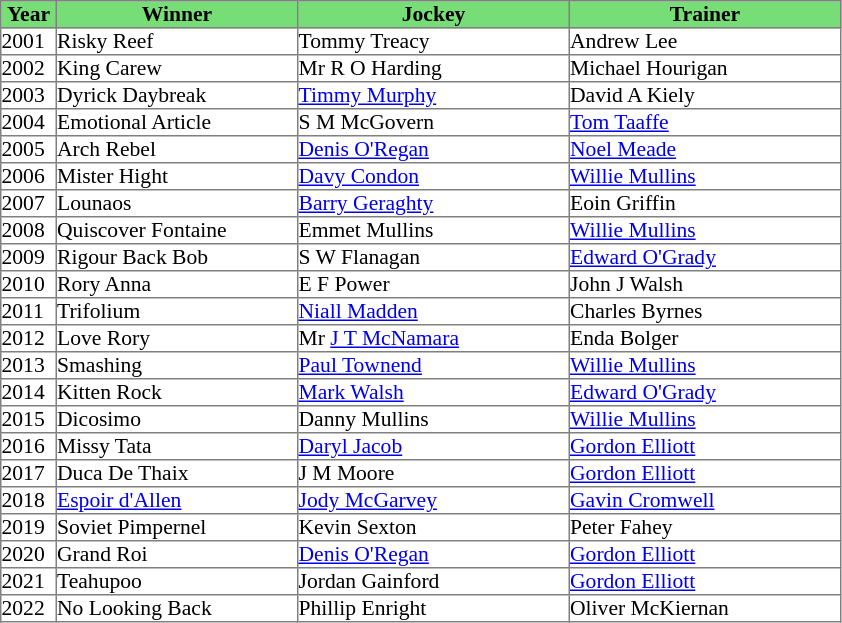<table class = "sortable" | border="1" cellpadding="0" style="border-collapse: collapse; font-size:90%">
<tr bgcolor="#77dd77" align="center">
<td style="width:36px"><strong>Year</strong></td>
<td style="width:160px"><strong>Winner</strong></td>
<td style="width:180px"><strong>Jockey</strong></td>
<td style="width:180px"><strong>Trainer</strong></td>
</tr>
<tr>
<td>2001</td>
<td>Risky Reef</td>
<td>Tommy Treacy</td>
<td>Andrew Lee</td>
</tr>
<tr>
<td>2002</td>
<td>King Carew</td>
<td>Mr R O Harding</td>
<td>Michael Hourigan</td>
</tr>
<tr>
<td>2003</td>
<td>Dyrick Daybreak</td>
<td><a href='#'>Timmy Murphy</a></td>
<td>David A Kiely</td>
</tr>
<tr>
<td>2004</td>
<td>Emotional Article</td>
<td>S M McGovern</td>
<td><a href='#'>Tom Taaffe</a></td>
</tr>
<tr>
<td>2005</td>
<td>Arch Rebel</td>
<td><a href='#'>Denis O'Regan</a></td>
<td><a href='#'>Noel Meade</a></td>
</tr>
<tr>
<td>2006</td>
<td>Mister Hight</td>
<td><a href='#'>Davy Condon</a></td>
<td><a href='#'>Willie Mullins</a></td>
</tr>
<tr>
<td>2007</td>
<td>Lounaos</td>
<td><a href='#'>Barry Geraghty</a></td>
<td>Eoin Griffin</td>
</tr>
<tr>
<td>2008</td>
<td>Quiscover Fontaine</td>
<td>Emmet Mullins</td>
<td><a href='#'>Willie Mullins</a></td>
</tr>
<tr>
<td>2009</td>
<td>Rigour Back Bob</td>
<td>S W Flanagan</td>
<td><a href='#'>Edward O'Grady</a></td>
</tr>
<tr>
<td>2010</td>
<td>Rory Anna</td>
<td>E F Power</td>
<td>John J Walsh</td>
</tr>
<tr>
<td>2011</td>
<td>Trifolium</td>
<td><a href='#'>Niall Madden</a></td>
<td>Charles Byrnes</td>
</tr>
<tr>
<td>2012</td>
<td>Love Rory</td>
<td>Mr <a href='#'>J T McNamara</a></td>
<td>Enda Bolger</td>
</tr>
<tr>
<td>2013</td>
<td>Smashing</td>
<td><a href='#'>Paul Townend</a></td>
<td><a href='#'>Willie Mullins</a></td>
</tr>
<tr>
<td>2014</td>
<td>Kitten Rock</td>
<td><a href='#'>Mark Walsh</a></td>
<td><a href='#'>Edward O'Grady</a></td>
</tr>
<tr>
<td>2015</td>
<td>Dicosimo</td>
<td>Danny Mullins</td>
<td><a href='#'>Willie Mullins</a></td>
</tr>
<tr>
<td>2016</td>
<td>Missy Tata</td>
<td><a href='#'>Daryl Jacob</a></td>
<td><a href='#'>Gordon Elliott</a></td>
</tr>
<tr>
<td>2017</td>
<td>Duca De Thaix</td>
<td>J M Moore</td>
<td><a href='#'>Gordon Elliott</a></td>
</tr>
<tr>
<td>2018</td>
<td><a href='#'>Espoir d'Allen</a></td>
<td><a href='#'>Jody McGarvey</a></td>
<td><a href='#'>Gavin Cromwell</a></td>
</tr>
<tr>
<td>2019</td>
<td>Soviet Pimpernel</td>
<td>Kevin Sexton</td>
<td>Peter Fahey</td>
</tr>
<tr>
<td>2020</td>
<td>Grand Roi</td>
<td><a href='#'>Denis O'Regan</a></td>
<td><a href='#'>Gordon Elliott</a></td>
</tr>
<tr>
<td>2021</td>
<td>Teahupoo</td>
<td>Jordan Gainford</td>
<td><a href='#'>Gordon Elliott</a></td>
</tr>
<tr>
<td>2022</td>
<td>No Looking Back</td>
<td>Phillip Enright</td>
<td>Oliver McKiernan</td>
</tr>
</table>
